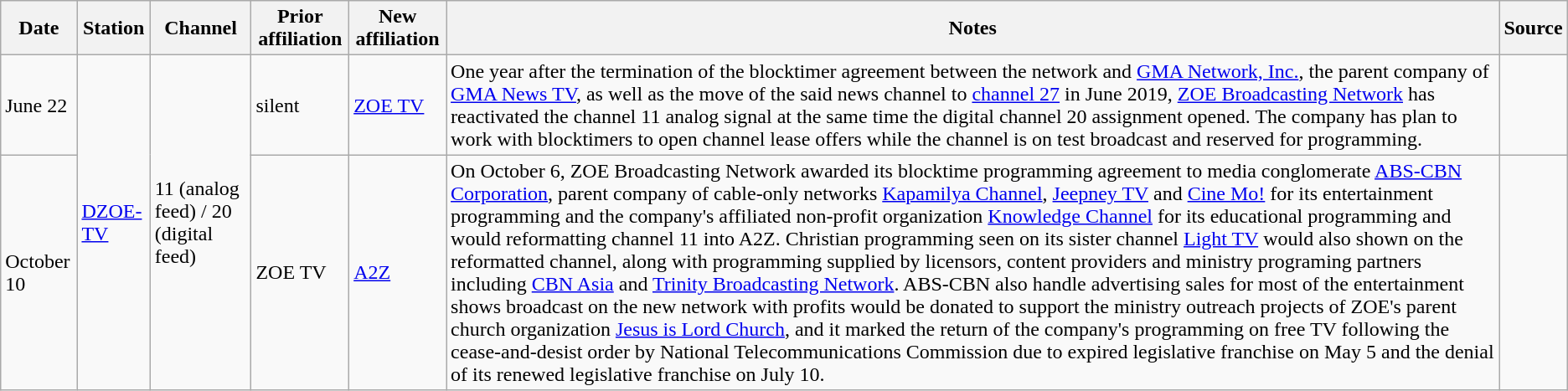<table class="wikitable">
<tr>
<th><strong>Date</strong></th>
<th><strong>Station</strong></th>
<th><strong>Channel</strong></th>
<th><strong>Prior affiliation</strong></th>
<th><strong>New affiliation</strong></th>
<th><strong>Notes</strong></th>
<th><strong>Source</strong></th>
</tr>
<tr>
<td>June 22</td>
<td rowspan="2"><a href='#'>DZOE-TV</a></td>
<td rowspan="2">11 (analog feed) / 20 (digital feed)</td>
<td>silent</td>
<td><a href='#'>ZOE TV</a></td>
<td>One year after the termination of the blocktimer agreement between the network and <a href='#'>GMA Network, Inc.</a>, the parent company of <a href='#'>GMA News TV</a>, as well as the move of the said news channel to <a href='#'>channel 27</a> in June 2019, <a href='#'>ZOE Broadcasting Network</a> has reactivated the channel 11 analog signal at the same time the digital channel 20 assignment opened. The company has plan to work with blocktimers to open channel lease offers while the channel is on test broadcast and reserved for programming.</td>
<td></td>
</tr>
<tr>
<td>October 10</td>
<td>ZOE TV</td>
<td><a href='#'>A2Z</a></td>
<td>On October 6, ZOE Broadcasting Network awarded its blocktime programming agreement to media conglomerate <a href='#'>ABS-CBN Corporation</a>, parent company of cable-only networks <a href='#'>Kapamilya Channel</a>, <a href='#'>Jeepney TV</a> and <a href='#'>Cine Mo!</a> for its entertainment programming and the company's affiliated non-profit organization <a href='#'>Knowledge Channel</a> for its educational programming and would reformatting channel 11 into A2Z. Christian programming seen on its sister channel <a href='#'>Light TV</a> would also shown on the reformatted channel, along with programming supplied by licensors, content providers and ministry programing partners including <a href='#'>CBN Asia</a> and <a href='#'>Trinity Broadcasting Network</a>. ABS-CBN also handle advertising sales for most of the entertainment shows broadcast on the new network with profits would be donated to support the ministry outreach projects of ZOE's parent church organization <a href='#'>Jesus is Lord Church</a>, and it marked the return of the company's programming on free TV following the cease-and-desist order by National Telecommunications Commission due to expired legislative franchise on May 5 and the denial of its renewed legislative franchise on July 10.</td>
<td></td>
</tr>
</table>
